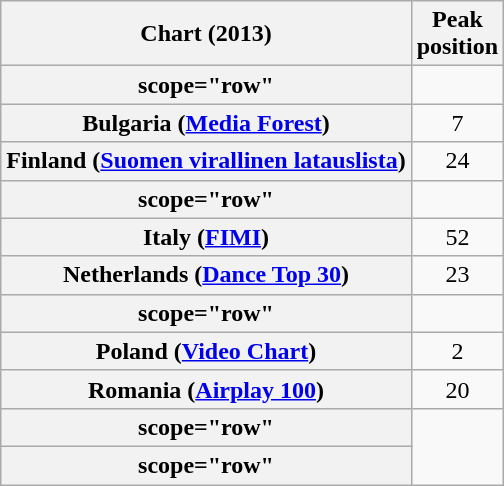<table class="wikitable plainrowheaders sortable" style="text-align:center;">
<tr>
<th scope="col">Chart (2013)</th>
<th scope="col">Peak<br>position</th>
</tr>
<tr>
<th>scope="row" </th>
</tr>
<tr>
<th scope="row">Bulgaria (<a href='#'>Media Forest</a>)</th>
<td>7</td>
</tr>
<tr>
<th scope="row">Finland (<a href='#'>Suomen virallinen latauslista</a>)</th>
<td>24</td>
</tr>
<tr>
<th>scope="row" </th>
</tr>
<tr>
<th scope="row">Italy (<a href='#'>FIMI</a>)</th>
<td>52</td>
</tr>
<tr>
<th scope="row">Netherlands (<a href='#'>Dance Top 30</a>)</th>
<td>23</td>
</tr>
<tr>
<th>scope="row" </th>
</tr>
<tr>
<th scope="row">Poland (<a href='#'>Video Chart</a>)</th>
<td>2</td>
</tr>
<tr>
<th scope="row">Romania (<a href='#'>Airplay 100</a>)</th>
<td>20</td>
</tr>
<tr>
<th>scope="row" </th>
</tr>
<tr>
<th>scope="row" </th>
</tr>
</table>
